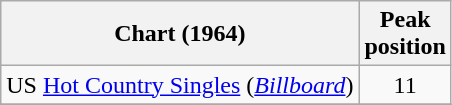<table class="wikitable sortable">
<tr>
<th align="left">Chart (1964)</th>
<th align="center">Peak<br>position</th>
</tr>
<tr>
<td align="left">US <a href='#'>Hot Country Singles</a> (<em><a href='#'>Billboard</a></em>)</td>
<td align="center">11</td>
</tr>
<tr>
</tr>
</table>
